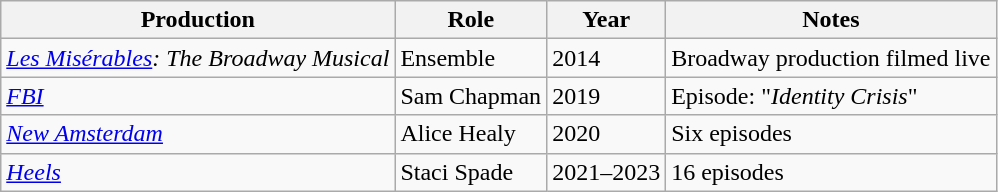<table class="wikitable">
<tr>
<th>Production</th>
<th>Role</th>
<th>Year</th>
<th>Notes</th>
</tr>
<tr>
<td><em><a href='#'>Les Misérables</a>: The Broadway Musical</em></td>
<td>Ensemble</td>
<td>2014</td>
<td>Broadway production filmed live</td>
</tr>
<tr>
<td><a href='#'><em>FBI</em></a></td>
<td>Sam Chapman</td>
<td>2019</td>
<td>Episode: "<em>Identity Crisis</em>"</td>
</tr>
<tr>
<td><a href='#'><em>New Amsterdam</em></a></td>
<td>Alice Healy</td>
<td>2020</td>
<td>Six episodes</td>
</tr>
<tr>
<td><a href='#'><em>Heels</em></a></td>
<td>Staci Spade</td>
<td>2021–2023</td>
<td>16 episodes</td>
</tr>
</table>
